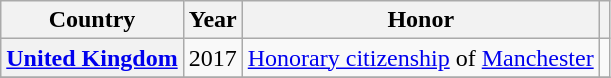<table class="wikitable sortable plainrowheaders">
<tr>
<th scope="col">Country</th>
<th scope="col">Year</th>
<th scope="col">Honor</th>
<th scope="col" class="unsortable"></th>
</tr>
<tr>
<th scope="row"><a href='#'>United Kingdom</a></th>
<td>2017</td>
<td><a href='#'>Honorary citizenship</a> of <a href='#'>Manchester</a></td>
<td style="text-align:center;"></td>
</tr>
<tr>
</tr>
</table>
